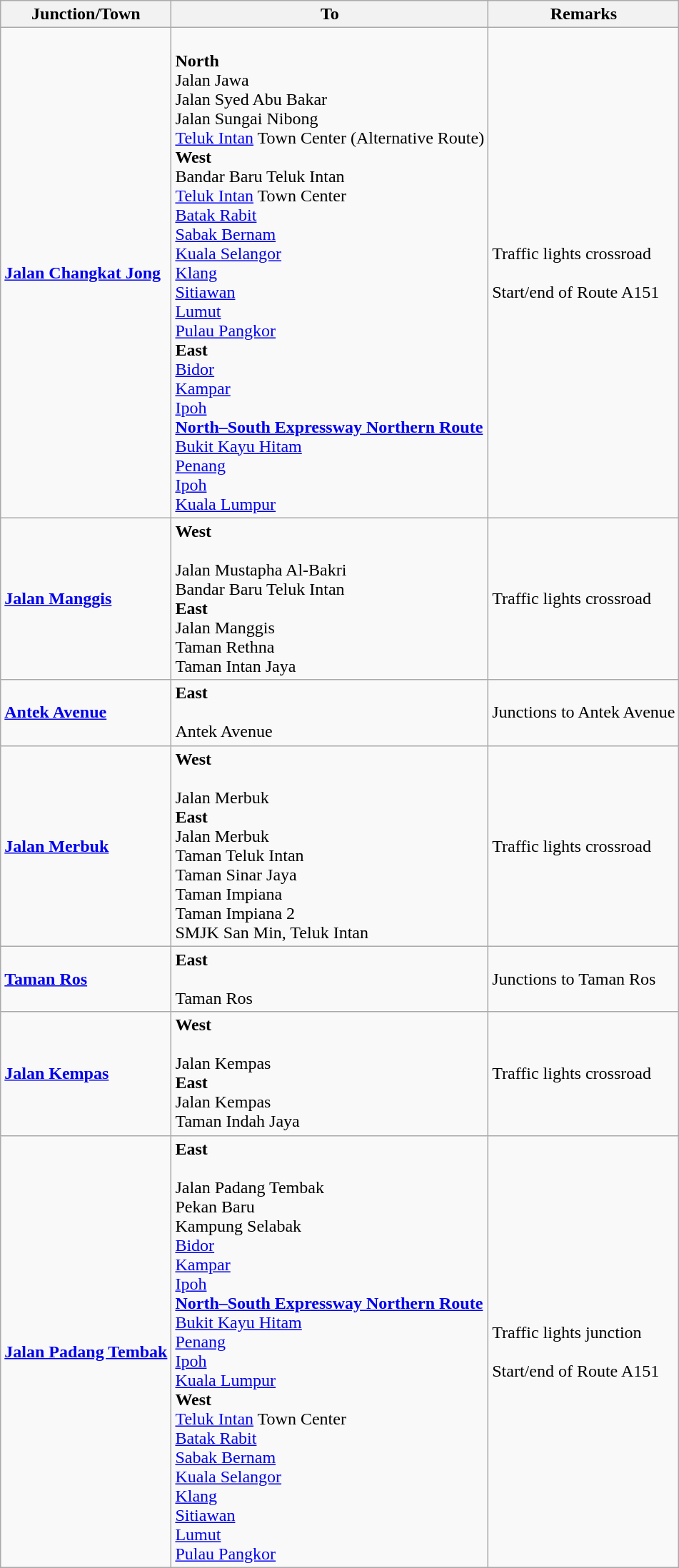<table class="wikitable">
<tr>
<th>Junction/Town</th>
<th>To</th>
<th>Remarks</th>
</tr>
<tr>
<td><strong><a href='#'>Jalan Changkat Jong</a></strong></td>
<td><br><strong>North</strong><br>
Jalan Jawa<br>
Jalan Syed Abu Bakar<br>
Jalan Sungai Nibong<br>
<a href='#'>Teluk Intan</a> Town Center (Alternative Route)<br><strong>West</strong><br>
Bandar Baru Teluk Intan<br>
<a href='#'>Teluk Intan</a> Town Center<br>
<a href='#'>Batak Rabit</a><br>
<a href='#'>Sabak Bernam</a><br>
<a href='#'>Kuala Selangor</a><br>
<a href='#'>Klang</a><br>
<a href='#'>Sitiawan</a><br>
<a href='#'>Lumut</a><br>
<a href='#'>Pulau Pangkor</a><br><strong>East</strong><br>
<a href='#'>Bidor</a><br>
<a href='#'>Kampar</a><br>
<a href='#'>Ipoh</a><br>
  <strong><a href='#'>North–South Expressway Northern Route</a></strong><br>
<a href='#'>Bukit Kayu Hitam</a><br>
<a href='#'>Penang</a><br>
<a href='#'>Ipoh</a><br>
<a href='#'>Kuala Lumpur</a></td>
<td>Traffic lights crossroad<br><br>Start/end of Route A151</td>
</tr>
<tr>
<td><strong><a href='#'>Jalan Manggis</a></strong></td>
<td><strong>West</strong><br><br>Jalan Mustapha Al-Bakri<br>
Bandar Baru Teluk Intan<br><strong>East</strong><br>
Jalan Manggis<br>
Taman Rethna<br>
Taman Intan Jaya</td>
<td>Traffic lights crossroad</td>
</tr>
<tr>
<td><strong><a href='#'>Antek Avenue</a></strong></td>
<td><strong>East</strong><br><br>Antek Avenue</td>
<td>Junctions to Antek Avenue</td>
</tr>
<tr>
<td><strong><a href='#'>Jalan Merbuk</a></strong></td>
<td><strong>West</strong><br><br>Jalan Merbuk<br><strong>East</strong><br>
Jalan Merbuk<br>
Taman Teluk Intan<br>
Taman Sinar Jaya<br>
Taman Impiana<br>
Taman Impiana 2<br>
SMJK San Min, Teluk Intan</td>
<td>Traffic lights crossroad</td>
</tr>
<tr>
<td><strong><a href='#'>Taman Ros</a></strong></td>
<td><strong>East</strong><br><br>Taman Ros</td>
<td>Junctions to Taman Ros</td>
</tr>
<tr>
<td><strong><a href='#'>Jalan Kempas</a></strong></td>
<td><strong>West</strong><br><br>Jalan Kempas<br><strong>East</strong><br>
Jalan Kempas<br>
Taman Indah Jaya</td>
<td>Traffic lights crossroad</td>
</tr>
<tr>
<td><strong><a href='#'>Jalan Padang Tembak</a></strong></td>
<td><strong>East</strong><br><br>Jalan Padang Tembak<br>
Pekan Baru<br>
Kampung Selabak<br>
<a href='#'>Bidor</a><br>
<a href='#'>Kampar</a><br>
<a href='#'>Ipoh</a><br>
  <strong><a href='#'>North–South Expressway Northern Route</a></strong><br>
<a href='#'>Bukit Kayu Hitam</a><br>
<a href='#'>Penang</a><br>
<a href='#'>Ipoh</a><br>
<a href='#'>Kuala Lumpur</a><br><strong>West</strong><br>
<a href='#'>Teluk Intan</a> Town Center<br>
<a href='#'>Batak Rabit</a><br>
<a href='#'>Sabak Bernam</a><br>
<a href='#'>Kuala Selangor</a><br>
<a href='#'>Klang</a><br>
<a href='#'>Sitiawan</a><br>
<a href='#'>Lumut</a><br>
<a href='#'>Pulau Pangkor</a></td>
<td>Traffic lights junction<br><br>Start/end of Route A151</td>
</tr>
</table>
